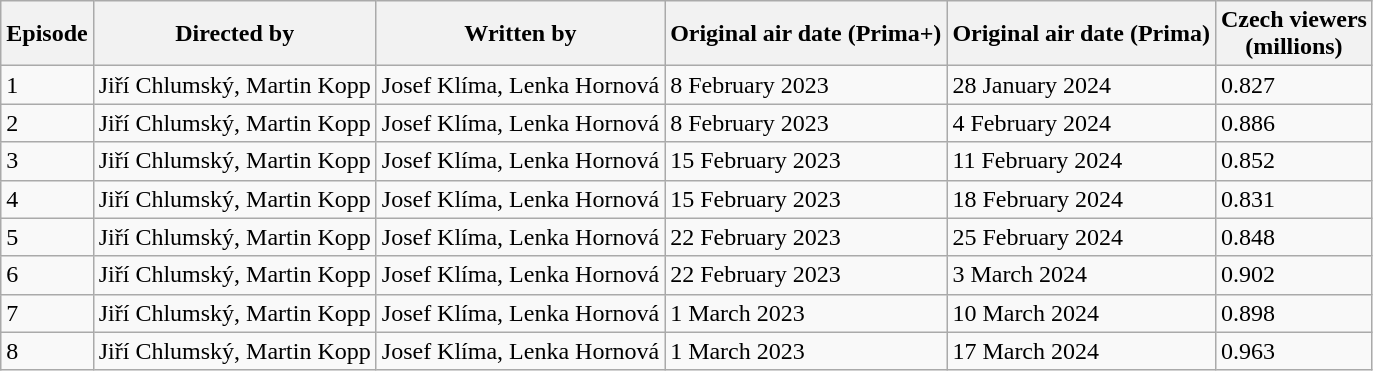<table class="wikitable">
<tr>
<th>Episode</th>
<th>Directed by</th>
<th>Written by</th>
<th>Original air date (Prima+)</th>
<th>Original air date (Prima)</th>
<th>Czech viewers<br>(millions)</th>
</tr>
<tr>
<td>1</td>
<td>Jiří Chlumský, Martin Kopp</td>
<td>Josef Klíma, Lenka Hornová</td>
<td>8 February 2023</td>
<td>28 January 2024</td>
<td>0.827</td>
</tr>
<tr>
<td>2</td>
<td>Jiří Chlumský, Martin Kopp</td>
<td>Josef Klíma, Lenka Hornová</td>
<td>8 February 2023</td>
<td>4 February 2024</td>
<td>0.886</td>
</tr>
<tr>
<td>3</td>
<td>Jiří Chlumský, Martin Kopp</td>
<td>Josef Klíma, Lenka Hornová</td>
<td>15 February 2023</td>
<td>11 February 2024</td>
<td>0.852</td>
</tr>
<tr>
<td>4</td>
<td>Jiří Chlumský, Martin Kopp</td>
<td>Josef Klíma, Lenka Hornová</td>
<td>15 February 2023</td>
<td>18 February 2024</td>
<td>0.831</td>
</tr>
<tr>
<td>5</td>
<td>Jiří Chlumský, Martin Kopp</td>
<td>Josef Klíma, Lenka Hornová</td>
<td>22 February 2023</td>
<td>25 February 2024</td>
<td>0.848</td>
</tr>
<tr>
<td>6</td>
<td>Jiří Chlumský, Martin Kopp</td>
<td>Josef Klíma, Lenka Hornová</td>
<td>22 February 2023</td>
<td>3 March 2024</td>
<td>0.902</td>
</tr>
<tr>
<td>7</td>
<td>Jiří Chlumský, Martin Kopp</td>
<td>Josef Klíma, Lenka Hornová</td>
<td>1 March 2023</td>
<td>10 March 2024</td>
<td>0.898</td>
</tr>
<tr>
<td>8</td>
<td>Jiří Chlumský, Martin Kopp</td>
<td>Josef Klíma, Lenka Hornová</td>
<td>1 March 2023</td>
<td>17 March 2024</td>
<td>0.963</td>
</tr>
</table>
